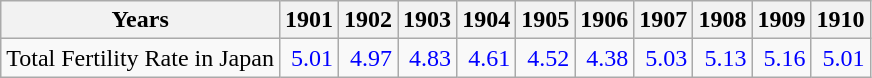<table class="wikitable " style="text-align:right">
<tr>
<th>Years</th>
<th>1901</th>
<th>1902</th>
<th>1903</th>
<th>1904</th>
<th>1905</th>
<th>1906</th>
<th>1907</th>
<th>1908</th>
<th>1909</th>
<th>1910</th>
</tr>
<tr>
<td align="left">Total Fertility Rate in Japan</td>
<td style="text-align:right; color:blue;">5.01</td>
<td style="text-align:right; color:blue;">4.97</td>
<td style="text-align:right; color:blue;">4.83</td>
<td style="text-align:right; color:blue;">4.61</td>
<td style="text-align:right; color:blue;">4.52</td>
<td style="text-align:right; color:blue;">4.38</td>
<td style="text-align:right; color:blue;">5.03</td>
<td style="text-align:right; color:blue;">5.13</td>
<td style="text-align:right; color:blue;">5.16</td>
<td style="text-align:right; color:blue;">5.01</td>
</tr>
</table>
